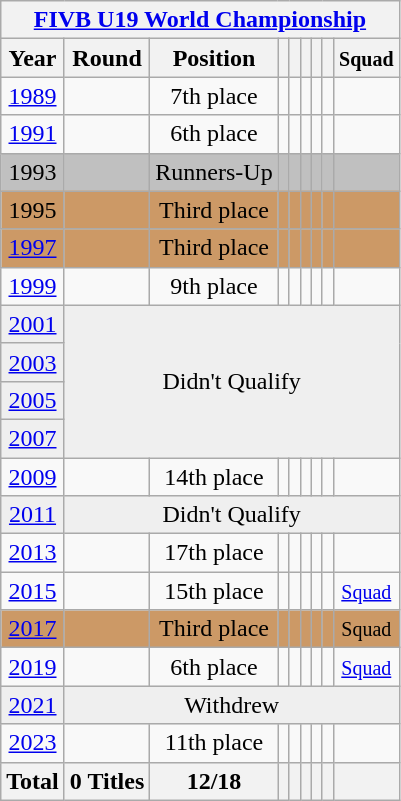<table class="wikitable" style="text-align: center;">
<tr>
<th colspan=9><a href='#'>FIVB U19 World Championship</a></th>
</tr>
<tr>
<th>Year</th>
<th>Round</th>
<th>Position</th>
<th></th>
<th></th>
<th></th>
<th></th>
<th></th>
<th><small>Squad</small></th>
</tr>
<tr bgcolor=>
<td> <a href='#'>1989</a></td>
<td></td>
<td>7th place</td>
<td></td>
<td></td>
<td></td>
<td></td>
<td></td>
<td></td>
</tr>
<tr bgcolor=>
<td> <a href='#'>1991</a></td>
<td></td>
<td>6th place</td>
<td></td>
<td></td>
<td></td>
<td></td>
<td></td>
<td></td>
</tr>
<tr bgcolor=silver>
<td> 1993</td>
<td></td>
<td>Runners-Up</td>
<td></td>
<td></td>
<td></td>
<td></td>
<td></td>
<td></td>
</tr>
<tr bgcolor=cc9966>
<td> 1995</td>
<td></td>
<td>Third place</td>
<td></td>
<td></td>
<td></td>
<td></td>
<td></td>
<td></td>
</tr>
<tr bgcolor=cc9966>
<td> <a href='#'>1997</a></td>
<td></td>
<td>Third place</td>
<td></td>
<td></td>
<td></td>
<td></td>
<td></td>
<td></td>
</tr>
<tr bgcolor=>
<td> <a href='#'>1999</a></td>
<td></td>
<td>9th place</td>
<td></td>
<td></td>
<td></td>
<td></td>
<td></td>
<td></td>
</tr>
<tr bgcolor=efefef>
<td> <a href='#'>2001</a></td>
<td colspan=9 rowspan=4>Didn't Qualify</td>
</tr>
<tr bgcolor=efefef>
<td> <a href='#'>2003</a></td>
</tr>
<tr bgcolor=efefef>
<td> <a href='#'>2005</a></td>
</tr>
<tr bgcolor="efefef">
<td> <a href='#'>2007</a></td>
</tr>
<tr>
<td> <a href='#'>2009</a></td>
<td></td>
<td>14th place</td>
<td></td>
<td></td>
<td></td>
<td></td>
<td></td>
<td></td>
</tr>
<tr bgcolor="efefef">
<td> <a href='#'>2011</a></td>
<td colspan=8>Didn't Qualify</td>
</tr>
<tr bgcolor=>
<td> <a href='#'>2013</a></td>
<td></td>
<td>17th place</td>
<td></td>
<td></td>
<td></td>
<td></td>
<td></td>
<td></td>
</tr>
<tr>
<td> <a href='#'>2015</a></td>
<td></td>
<td>15th place</td>
<td></td>
<td></td>
<td></td>
<td></td>
<td></td>
<td><small><a href='#'>Squad</a></small></td>
</tr>
<tr bgcolor=cc9966>
<td> <a href='#'>2017</a></td>
<td></td>
<td>Third place</td>
<td></td>
<td></td>
<td></td>
<td></td>
<td></td>
<td><small>Squad</small></td>
</tr>
<tr bgcolor=>
<td> <a href='#'>2019</a></td>
<td></td>
<td>6th place</td>
<td></td>
<td></td>
<td></td>
<td></td>
<td></td>
<td><small><a href='#'>Squad</a></small></td>
</tr>
<tr bgcolor=efefef>
<td> <a href='#'>2021</a></td>
<td colspan = 8>Withdrew</td>
</tr>
<tr bgcolor=>
<td> <a href='#'>2023</a></td>
<td></td>
<td>11th place</td>
<td></td>
<td></td>
<td></td>
<td></td>
<td></td>
<td></td>
</tr>
<tr>
<th>Total</th>
<th>0 Titles</th>
<th>12/18</th>
<th></th>
<th></th>
<th></th>
<th></th>
<th></th>
<th></th>
</tr>
</table>
